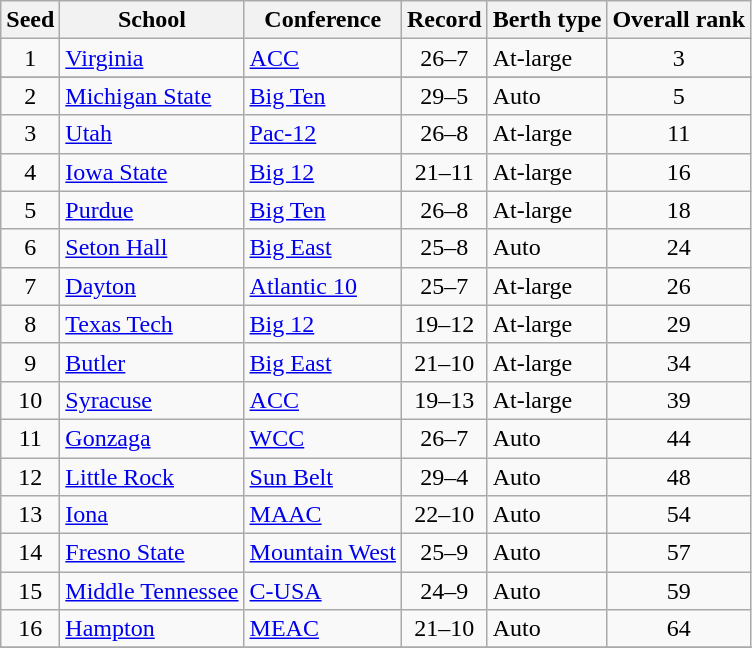<table class="wikitable sortable">
<tr>
<th>Seed</th>
<th>School</th>
<th>Conference</th>
<th>Record</th>
<th>Berth type</th>
<th>Overall rank</th>
</tr>
<tr>
<td align=center>1</td>
<td><a href='#'>Virginia</a></td>
<td><a href='#'>ACC</a></td>
<td align=center>26–7</td>
<td>At-large</td>
<td align=center>3</td>
</tr>
<tr>
</tr>
<tr>
<td align=center>2</td>
<td><a href='#'>Michigan State</a></td>
<td><a href='#'>Big Ten</a></td>
<td align=center>29–5</td>
<td>Auto</td>
<td align=center>5</td>
</tr>
<tr>
<td align=center>3</td>
<td><a href='#'>Utah</a></td>
<td><a href='#'>Pac-12</a></td>
<td align=center>26–8</td>
<td>At-large</td>
<td align=center>11</td>
</tr>
<tr>
<td align=center>4</td>
<td><a href='#'>Iowa State</a></td>
<td><a href='#'>Big 12</a></td>
<td align=center>21–11</td>
<td>At-large</td>
<td align=center>16</td>
</tr>
<tr>
<td align=center>5</td>
<td><a href='#'>Purdue</a></td>
<td><a href='#'>Big Ten</a></td>
<td align=center>26–8</td>
<td>At-large</td>
<td align=center>18</td>
</tr>
<tr>
<td align=center>6</td>
<td><a href='#'>Seton Hall</a></td>
<td><a href='#'>Big East</a></td>
<td align=center>25–8</td>
<td>Auto</td>
<td align=center>24</td>
</tr>
<tr>
<td align=center>7</td>
<td><a href='#'>Dayton</a></td>
<td><a href='#'>Atlantic 10</a></td>
<td align=center>25–7</td>
<td>At-large</td>
<td align=center>26</td>
</tr>
<tr>
<td align=center>8</td>
<td><a href='#'>Texas Tech</a></td>
<td><a href='#'>Big 12</a></td>
<td align=center>19–12</td>
<td>At-large</td>
<td align=center>29</td>
</tr>
<tr>
<td align=center>9</td>
<td><a href='#'>Butler</a></td>
<td><a href='#'>Big East</a></td>
<td align=center>21–10</td>
<td>At-large</td>
<td align=center>34</td>
</tr>
<tr>
<td align=center>10</td>
<td><a href='#'>Syracuse</a></td>
<td><a href='#'>ACC</a></td>
<td align=center>19–13</td>
<td>At-large</td>
<td align=center>39</td>
</tr>
<tr>
<td align=center>11</td>
<td><a href='#'>Gonzaga</a></td>
<td><a href='#'>WCC</a></td>
<td align=center>26–7</td>
<td>Auto</td>
<td align=center>44</td>
</tr>
<tr>
<td align=center>12</td>
<td><a href='#'>Little Rock</a></td>
<td><a href='#'>Sun Belt</a></td>
<td align=center>29–4</td>
<td>Auto</td>
<td align=center>48</td>
</tr>
<tr>
<td align=center>13</td>
<td><a href='#'>Iona</a></td>
<td><a href='#'>MAAC</a></td>
<td align=center>22–10</td>
<td>Auto</td>
<td align=center>54</td>
</tr>
<tr>
<td align=center>14</td>
<td><a href='#'>Fresno State</a></td>
<td><a href='#'>Mountain West</a></td>
<td align=center>25–9</td>
<td>Auto</td>
<td align=center>57</td>
</tr>
<tr>
<td align=center>15</td>
<td><a href='#'>Middle Tennessee</a></td>
<td><a href='#'>C-USA</a></td>
<td align=center>24–9</td>
<td>Auto</td>
<td align=center>59</td>
</tr>
<tr>
<td align=center>16</td>
<td><a href='#'>Hampton</a></td>
<td><a href='#'>MEAC</a></td>
<td align=center>21–10</td>
<td>Auto</td>
<td align=center>64</td>
</tr>
<tr>
</tr>
</table>
